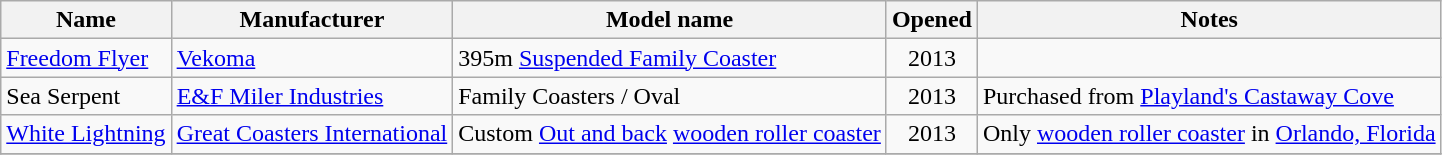<table class="wikitable sortable">
<tr>
<th>Name</th>
<th>Manufacturer</th>
<th>Model name</th>
<th>Opened</th>
<th>Notes</th>
</tr>
<tr>
<td><a href='#'>Freedom Flyer</a></td>
<td><a href='#'>Vekoma</a></td>
<td>395m <a href='#'>Suspended Family Coaster</a></td>
<td align=center>2013</td>
<td></td>
</tr>
<tr>
<td>Sea Serpent</td>
<td><a href='#'>E&F Miler Industries</a></td>
<td>Family Coasters / Oval</td>
<td align=center>2013</td>
<td>Purchased from <a href='#'>Playland's Castaway Cove</a></td>
</tr>
<tr>
<td><a href='#'>White Lightning</a></td>
<td><a href='#'>Great Coasters International</a></td>
<td>Custom <a href='#'>Out and back</a> <a href='#'>wooden roller coaster</a></td>
<td align=center>2013</td>
<td>Only <a href='#'>wooden roller coaster</a> in <a href='#'>Orlando, Florida</a></td>
</tr>
<tr>
</tr>
</table>
